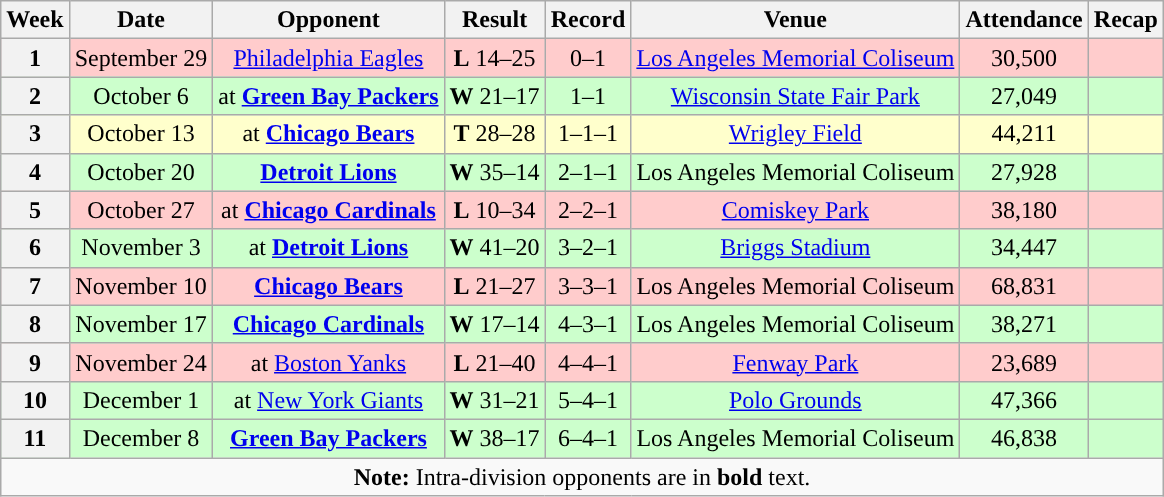<table class="wikitable" style="text-align:center">
<tr>
<th>Week</th>
<th>Date</th>
<th>Opponent</th>
<th>Result</th>
<th>Record</th>
<th>Venue</th>
<th>Attendance</th>
<th>Recap</th>
</tr>
<tr style="background:#fcc">
<th>1</th>
<td>September 29</td>
<td><a href='#'>Philadelphia Eagles</a></td>
<td><strong>L</strong> 14–25</td>
<td>0–1</td>
<td><a href='#'>Los Angeles Memorial Coliseum</a></td>
<td>30,500</td>
<td></td>
</tr>
<tr style="background:#cfc">
<th>2</th>
<td>October 6</td>
<td>at <strong><a href='#'>Green Bay Packers</a></strong></td>
<td><strong>W</strong> 21–17</td>
<td>1–1</td>
<td><a href='#'>Wisconsin State Fair Park</a></td>
<td>27,049</td>
<td></td>
</tr>
<tr style="background:#ffc">
<th>3</th>
<td>October 13</td>
<td>at <strong><a href='#'>Chicago Bears</a></strong></td>
<td><strong>T</strong> 28–28</td>
<td>1–1–1</td>
<td><a href='#'>Wrigley Field</a></td>
<td>44,211</td>
<td></td>
</tr>
<tr style="background:#cfc">
<th>4</th>
<td>October 20</td>
<td><strong><a href='#'>Detroit Lions</a></strong></td>
<td><strong>W</strong> 35–14</td>
<td>2–1–1</td>
<td>Los Angeles Memorial Coliseum</td>
<td>27,928</td>
<td></td>
</tr>
<tr style="background:#fcc">
<th>5</th>
<td>October 27</td>
<td>at <strong><a href='#'>Chicago Cardinals</a></strong></td>
<td><strong>L</strong> 10–34</td>
<td>2–2–1</td>
<td><a href='#'>Comiskey Park</a></td>
<td>38,180</td>
<td></td>
</tr>
<tr style="background:#cfc">
<th>6</th>
<td>November 3</td>
<td>at <strong><a href='#'>Detroit Lions</a></strong></td>
<td><strong>W</strong> 41–20</td>
<td>3–2–1</td>
<td><a href='#'>Briggs Stadium</a></td>
<td>34,447</td>
<td></td>
</tr>
<tr style="background:#fcc">
<th>7</th>
<td>November 10</td>
<td><strong><a href='#'>Chicago Bears</a></strong></td>
<td><strong>L</strong> 21–27</td>
<td>3–3–1</td>
<td>Los Angeles Memorial Coliseum</td>
<td>68,831</td>
<td></td>
</tr>
<tr style="background:#cfc">
<th>8</th>
<td>November 17</td>
<td><strong><a href='#'>Chicago Cardinals</a></strong></td>
<td><strong>W</strong> 17–14</td>
<td>4–3–1</td>
<td>Los Angeles Memorial Coliseum</td>
<td>38,271</td>
<td></td>
</tr>
<tr style="background:#fcc">
<th>9</th>
<td>November 24</td>
<td>at <a href='#'>Boston Yanks</a></td>
<td><strong>L</strong> 21–40</td>
<td>4–4–1</td>
<td><a href='#'>Fenway Park</a></td>
<td>23,689</td>
<td></td>
</tr>
<tr style="background:#cfc">
<th>10</th>
<td>December 1</td>
<td>at <a href='#'>New York Giants</a></td>
<td><strong>W</strong> 31–21</td>
<td>5–4–1</td>
<td><a href='#'>Polo Grounds</a></td>
<td>47,366</td>
<td></td>
</tr>
<tr style="background:#cfc">
<th>11</th>
<td>December 8</td>
<td><strong><a href='#'>Green Bay Packers</a></strong></td>
<td><strong>W</strong> 38–17</td>
<td>6–4–1</td>
<td>Los Angeles Memorial Coliseum</td>
<td>46,838</td>
<td></td>
</tr>
<tr>
<td colspan="8"><strong>Note:</strong> Intra-division opponents are in <strong>bold</strong> text.</td>
</tr>
</table>
